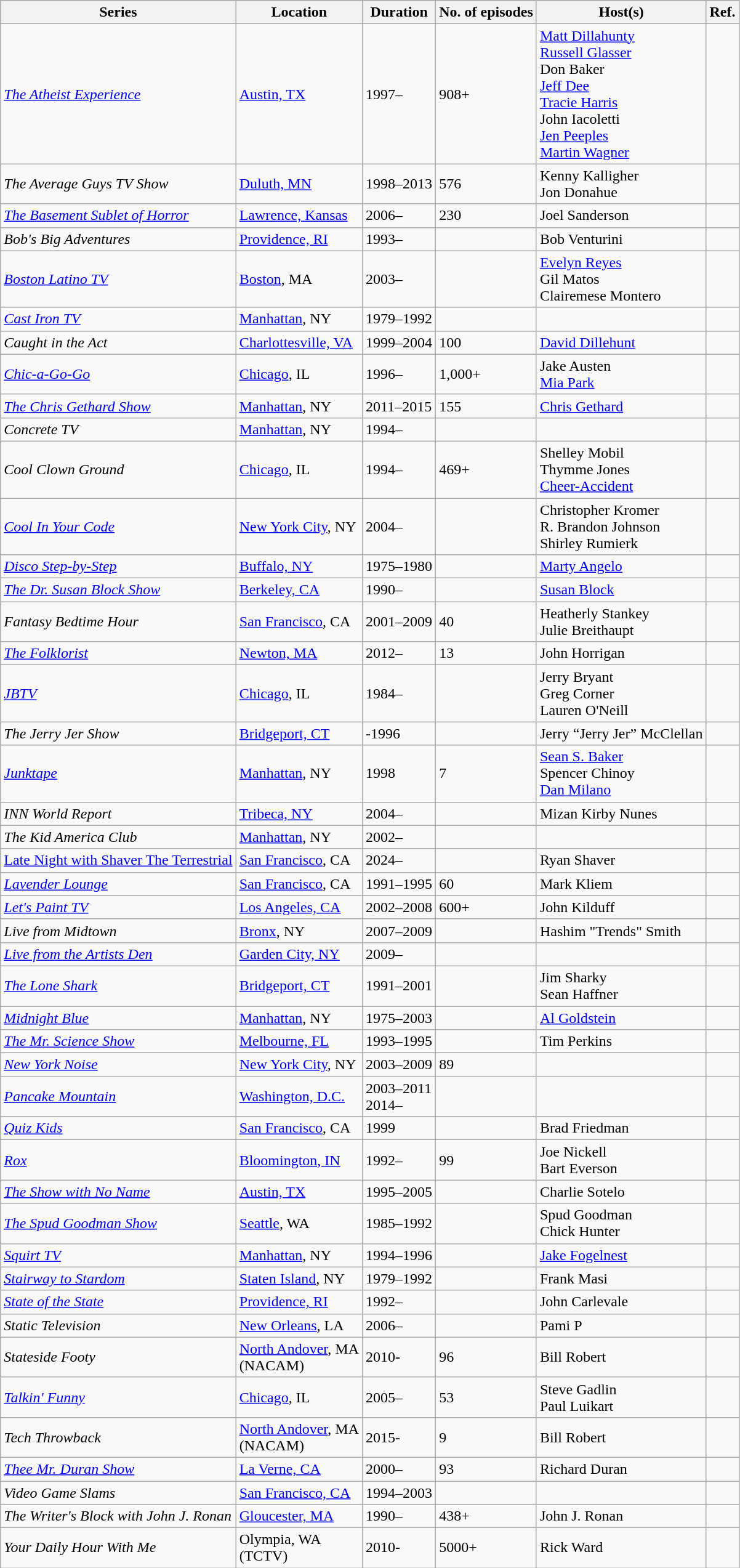<table class="wikitable sortable">
<tr>
<th>Series</th>
<th>Location<br></th>
<th>Duration</th>
<th>No. of episodes</th>
<th>Host(s)</th>
<th>Ref.</th>
</tr>
<tr>
<td style=white-space:nowrap><em><a href='#'>The Atheist Experience</a></em></td>
<td style=white-space:nowrap><a href='#'>Austin, TX</a><br></td>
<td>1997–</td>
<td>908+</td>
<td><a href='#'>Matt Dillahunty</a><br><a href='#'>Russell Glasser</a><br>Don Baker<br><a href='#'>Jeff Dee</a><br><a href='#'>Tracie Harris</a><br>John Iacoletti<br><a href='#'>Jen Peeples</a><br><a href='#'>Martin Wagner</a></td>
<td></td>
</tr>
<tr>
<td style=white-space:nowrap><em>The Average Guys TV Show</em></td>
<td style=white-space:nowrap><a href='#'>Duluth, MN</a><br></td>
<td>1998–2013</td>
<td>576</td>
<td>Kenny Kalligher<br>Jon Donahue</td>
<td></td>
</tr>
<tr>
<td style=white-space:nowrap><em><a href='#'>The Basement Sublet of Horror</a></em></td>
<td style=white-space:nowrap><a href='#'>Lawrence, Kansas</a><br></td>
<td>2006–</td>
<td>230</td>
<td>Joel Sanderson</td>
<td></td>
</tr>
<tr>
<td style=white-space:nowrap><em>Bob's Big Adventures</em></td>
<td style=white-space:nowrap><a href='#'>Providence, RI</a><br></td>
<td>1993–</td>
<td></td>
<td>Bob Venturini</td>
<td></td>
</tr>
<tr>
<td style=white-space:nowrap><em><a href='#'>Boston Latino TV</a></em></td>
<td style=white-space:nowrap><a href='#'>Boston</a>, MA<br></td>
<td>2003–</td>
<td></td>
<td><a href='#'>Evelyn Reyes</a><br>Gil Matos<br>Clairemese Montero</td>
<td></td>
</tr>
<tr>
<td style="white-space:nowrap"><em><a href='#'>Cast Iron TV</a></em></td>
<td style="white-space:nowrap"><a href='#'>Manhattan</a>, NY<br></td>
<td>1979–1992</td>
<td></td>
<td></td>
<td></td>
</tr>
<tr>
<td style=white-space:nowrap><em>Caught in the Act</em></td>
<td style=white-space:nowrap><a href='#'>Charlottesville, VA</a><br></td>
<td>1999–2004</td>
<td>100</td>
<td><a href='#'>David Dillehunt</a></td>
<td></td>
</tr>
<tr>
<td style=white-space:nowrap><em><a href='#'>Chic-a-Go-Go</a></em></td>
<td style=white-space:nowrap><a href='#'>Chicago</a>, IL<br></td>
<td>1996–</td>
<td>1,000+</td>
<td>Jake Austen<br><a href='#'>Mia Park</a></td>
<td></td>
</tr>
<tr>
<td style=white-space:nowrap><em><a href='#'>The Chris Gethard Show</a></em></td>
<td style=white-space:nowrap><a href='#'>Manhattan</a>, NY<br></td>
<td>2011–2015</td>
<td>155</td>
<td><a href='#'>Chris Gethard</a></td>
<td></td>
</tr>
<tr>
<td style=white-space:nowrap><em>Concrete TV</em></td>
<td style=white-space:nowrap><a href='#'>Manhattan</a>, NY<br></td>
<td>1994–</td>
<td></td>
<td></td>
<td></td>
</tr>
<tr>
<td style=white-space:nowrap><em>Cool Clown Ground</em></td>
<td style=white-space:nowrap><a href='#'>Chicago</a>, IL<br></td>
<td>1994–</td>
<td>469+</td>
<td>Shelley Mobil<br>Thymme Jones<br><a href='#'>Cheer-Accident</a></td>
<td></td>
</tr>
<tr>
<td style=white-space:nowrap><em><a href='#'>Cool In Your Code</a></em></td>
<td style=white-space:nowrap><a href='#'>New York City</a>, NY<br></td>
<td>2004–</td>
<td></td>
<td>Christopher Kromer<br>R. Brandon Johnson<br>Shirley Rumierk</td>
<td></td>
</tr>
<tr>
<td style=white-space:nowrap><em><a href='#'>Disco Step-by-Step</a></em></td>
<td style=white-space:nowrap><a href='#'>Buffalo, NY</a></td>
<td>1975–1980</td>
<td></td>
<td><a href='#'>Marty Angelo</a></td>
<td></td>
</tr>
<tr>
<td style=white-space:nowrap><em><a href='#'>The Dr. Susan Block Show</a></em></td>
<td style=white-space:nowrap><a href='#'>Berkeley, CA</a><br></td>
<td>1990–</td>
<td></td>
<td><a href='#'>Susan Block</a></td>
<td></td>
</tr>
<tr>
<td style=white-space:nowrap><em>Fantasy Bedtime Hour</em></td>
<td style=white-space:nowrap><a href='#'>San Francisco</a>, CA<br></td>
<td>2001–2009</td>
<td>40</td>
<td>Heatherly Stankey<br>Julie Breithaupt</td>
<td></td>
</tr>
<tr>
<td style=white-space:nowrap><em><a href='#'>The Folklorist</a></em></td>
<td style=white-space:nowrap><a href='#'>Newton, MA</a><br></td>
<td>2012–</td>
<td>13</td>
<td>John Horrigan</td>
<td></td>
</tr>
<tr>
<td style="white-space:nowrap"><em><a href='#'>JBTV</a></em></td>
<td style="white-space:nowrap"><a href='#'>Chicago</a>, IL<br></td>
<td>1984–</td>
<td></td>
<td>Jerry Bryant<br>Greg Corner<br>Lauren O'Neill</td>
<td></td>
</tr>
<tr>
<td style=white-space:nowrap><em>The Jerry Jer Show</em></td>
<td style=white-space:nowrap><a href='#'>Bridgeport, CT</a><br></td>
<td>-1996</td>
<td></td>
<td>Jerry “Jerry Jer” McClellan</td>
<td></td>
</tr>
<tr>
<td style=white-space:nowrap><em><a href='#'>Junktape</a></em></td>
<td style=white-space:nowrap><a href='#'>Manhattan</a>, NY<br></td>
<td>1998</td>
<td>7</td>
<td><a href='#'>Sean S. Baker</a><br>Spencer Chinoy<br><a href='#'>Dan Milano</a></td>
<td></td>
</tr>
<tr>
<td style=white-space:nowrap><em>INN World Report</em></td>
<td style=white-space:nowrap><a href='#'>Tribeca, NY</a><br></td>
<td>2004–</td>
<td></td>
<td>Mizan Kirby Nunes</td>
<td></td>
</tr>
<tr>
<td style=white-space:nowrap><em>The Kid America Club</em></td>
<td style=white-space:nowrap><a href='#'>Manhattan</a>, NY<br></td>
<td>2002–</td>
<td></td>
<td></td>
<td></td>
</tr>
<tr>
<td><a href='#'>Late Night with Shaver The Terrestrial</a></td>
<td><a href='#'>San Francisco</a>, CA</td>
<td>2024–</td>
<td></td>
<td>Ryan Shaver</td>
<td></td>
</tr>
<tr>
<td style=white-space:nowrap><em><a href='#'>Lavender Lounge</a></em></td>
<td style=white-space:nowrap><a href='#'>San Francisco</a>, CA</td>
<td>1991–1995</td>
<td>60</td>
<td>Mark Kliem</td>
<td></td>
</tr>
<tr>
<td style=white-space:nowrap><em><a href='#'>Let's Paint TV</a></em></td>
<td style=white-space:nowrap><a href='#'>Los Angeles, CA</a><br></td>
<td>2002–2008</td>
<td>600+</td>
<td>John Kilduff</td>
<td></td>
</tr>
<tr>
<td style=white-space:nowrap><em>Live from Midtown</em></td>
<td style=white-space:nowrap><a href='#'>Bronx</a>, NY<br></td>
<td>2007–2009</td>
<td></td>
<td>Hashim "Trends" Smith</td>
<td></td>
</tr>
<tr>
<td style=white-space:nowrap><em><a href='#'>Live from the Artists Den</a></em></td>
<td style=white-space:nowrap><a href='#'>Garden City, NY</a><br></td>
<td>2009–</td>
<td></td>
<td></td>
<td></td>
</tr>
<tr>
<td style=white-space:nowrap><em><a href='#'>The Lone Shark</a></em></td>
<td style=white-space:nowrap><a href='#'>Bridgeport, CT</a><br></td>
<td>1991–2001</td>
<td></td>
<td>Jim Sharky<br>Sean Haffner</td>
<td></td>
</tr>
<tr>
<td style=white-space:nowrap><em><a href='#'>Midnight Blue</a></em></td>
<td style=white-space:nowrap><a href='#'>Manhattan</a>, NY<br></td>
<td>1975–2003</td>
<td></td>
<td><a href='#'>Al Goldstein</a></td>
<td></td>
</tr>
<tr>
<td style=white-space:nowrap><em><a href='#'>The Mr. Science Show</a></em></td>
<td style=white-space:nowrap><a href='#'>Melbourne, FL</a></td>
<td>1993–1995</td>
<td></td>
<td>Tim Perkins</td>
<td></td>
</tr>
<tr>
<td style=white-space:nowrap><em><a href='#'>New York Noise</a></em></td>
<td style=white-space:nowrap><a href='#'>New York City</a>, NY<br></td>
<td>2003–2009</td>
<td>89</td>
<td></td>
<td></td>
</tr>
<tr>
<td style=white-space:nowrap><em><a href='#'>Pancake Mountain</a></em></td>
<td style=white-space:nowrap><a href='#'>Washington, D.C.</a><br></td>
<td>2003–2011<br>2014–</td>
<td></td>
<td></td>
<td></td>
</tr>
<tr>
<td style=white-space:nowrap><em><a href='#'>Quiz Kids</a></em></td>
<td style=white-space:nowrap><a href='#'>San Francisco</a>, CA<br></td>
<td>1999</td>
<td></td>
<td>Brad Friedman</td>
<td></td>
</tr>
<tr>
<td style=white-space:nowrap><em><a href='#'>Rox</a></em></td>
<td style=white-space:nowrap><a href='#'>Bloomington, IN</a><br></td>
<td>1992–</td>
<td>99</td>
<td>Joe Nickell<br>Bart Everson</td>
<td></td>
</tr>
<tr>
<td style=white-space:nowrap><em><a href='#'>The Show with No Name</a></em></td>
<td style=white-space:nowrap><a href='#'>Austin, TX</a><br></td>
<td>1995–2005</td>
<td></td>
<td>Charlie Sotelo</td>
<td></td>
</tr>
<tr>
<td style=white-space:nowrap><em><a href='#'>The Spud Goodman Show</a></em></td>
<td style=white-space:nowrap><a href='#'>Seattle</a>, WA</td>
<td>1985–1992</td>
<td></td>
<td>Spud Goodman<br>Chick Hunter</td>
<td></td>
</tr>
<tr>
<td style=white-space:nowrap><em><a href='#'>Squirt TV</a></em></td>
<td style=white-space:nowrap><a href='#'>Manhattan</a>, NY</td>
<td>1994–1996</td>
<td></td>
<td><a href='#'>Jake Fogelnest</a></td>
<td></td>
</tr>
<tr>
<td style=white-space:nowrap><em><a href='#'>Stairway to Stardom</a></em></td>
<td style=white-space:nowrap><a href='#'>Staten Island</a>, NY</td>
<td>1979–1992</td>
<td></td>
<td>Frank Masi</td>
<td></td>
</tr>
<tr>
<td style=white-space:nowrap><em><a href='#'>State of the State</a></em></td>
<td style=white-space:nowrap><a href='#'>Providence, RI</a><br></td>
<td>1992–</td>
<td></td>
<td>John Carlevale</td>
<td></td>
</tr>
<tr>
<td style=white-space:nowrap><em>Static Television</em></td>
<td style=white-space:nowrap><a href='#'>New Orleans</a>, LA<br></td>
<td>2006–</td>
<td></td>
<td>Pami P</td>
<td></td>
</tr>
<tr>
<td><em>Stateside Footy</em></td>
<td><a href='#'>North Andover</a>, MA<br>(NACAM)</td>
<td>2010-</td>
<td>96</td>
<td>Bill Robert</td>
<td></td>
</tr>
<tr>
<td style=white-space:nowrap><em><a href='#'>Talkin' Funny</a></em></td>
<td style=white-space:nowrap><a href='#'>Chicago</a>, IL<br></td>
<td>2005–</td>
<td>53</td>
<td>Steve Gadlin<br>Paul Luikart</td>
<td></td>
</tr>
<tr>
<td><em>Tech Throwback</em></td>
<td><a href='#'>North Andover</a>, MA<br>(NACAM)</td>
<td>2015-</td>
<td>9</td>
<td>Bill Robert</td>
<td></td>
</tr>
<tr>
<td style=white-space:nowrap><em><a href='#'>Thee Mr. Duran Show</a></em></td>
<td style=white-space:nowrap><a href='#'>La Verne, CA</a><br></td>
<td>2000–</td>
<td>93</td>
<td>Richard Duran</td>
<td></td>
</tr>
<tr>
<td style=white-space:nowrap><em>Video Game Slams</em></td>
<td style=white-space:nowrap><a href='#'>San Francisco, CA</a><br></td>
<td>1994–2003</td>
<td></td>
<td></td>
<td></td>
</tr>
<tr>
<td style=white-space:nowrap><em>The Writer's Block with John J. Ronan</em></td>
<td style=white-space:nowrap><a href='#'>Gloucester, MA</a><br></td>
<td>1990–</td>
<td>438+</td>
<td>John J. Ronan</td>
<td></td>
</tr>
<tr>
<td><em>Your Daily Hour With Me</em></td>
<td>Olympia, WA<br>(TCTV)</td>
<td>2010-</td>
<td>5000+</td>
<td>Rick Ward</td>
<td></td>
</tr>
</table>
